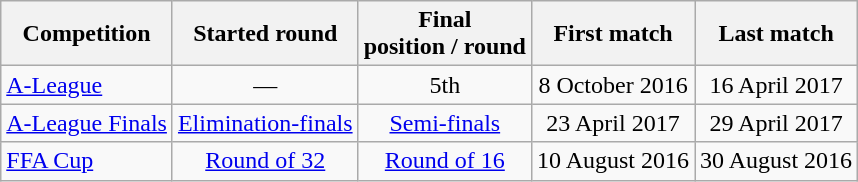<table class="wikitable">
<tr>
<th>Competition</th>
<th>Started round</th>
<th>Final <br>position / round</th>
<th>First match</th>
<th>Last match</th>
</tr>
<tr style="text-align: center">
<td align=left><a href='#'>A-League</a></td>
<td>—</td>
<td>5th</td>
<td>8 October 2016</td>
<td>16 April 2017</td>
</tr>
<tr style="text-align: center">
<td align=left><a href='#'>A-League Finals</a></td>
<td><a href='#'>Elimination-finals</a></td>
<td><a href='#'>Semi-finals</a></td>
<td>23 April 2017</td>
<td>29 April 2017</td>
</tr>
<tr style="text-align: center">
<td align=left><a href='#'>FFA Cup</a></td>
<td><a href='#'>Round of 32</a></td>
<td><a href='#'>Round of 16</a></td>
<td>10 August 2016</td>
<td>30 August 2016</td>
</tr>
</table>
